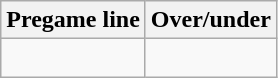<table class="wikitable">
<tr align="center">
<th style=>Pregame line</th>
<th style=>Over/under</th>
</tr>
<tr align="center">
<td> </td>
<td> </td>
</tr>
</table>
